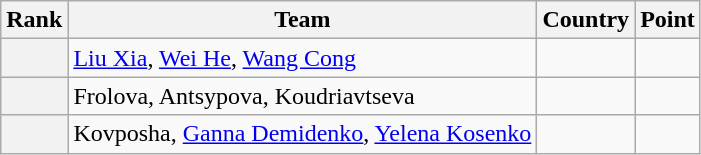<table class="wikitable sortable">
<tr>
<th>Rank</th>
<th>Team</th>
<th>Country</th>
<th>Point</th>
</tr>
<tr>
<th></th>
<td><a href='#'>Liu Xia</a>, <a href='#'>Wei He</a>, <a href='#'>Wang Cong</a></td>
<td></td>
<td></td>
</tr>
<tr>
<th></th>
<td>Frolova, Antsypova, Koudriavtseva</td>
<td></td>
<td></td>
</tr>
<tr>
<th></th>
<td>Kovposha, <a href='#'>Ganna Demidenko</a>, <a href='#'>Yelena Kosenko</a></td>
<td></td>
<td></td>
</tr>
</table>
